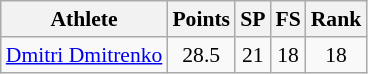<table class="wikitable" border="1" style="font-size:90%">
<tr>
<th>Athlete</th>
<th>Points</th>
<th>SP</th>
<th>FS</th>
<th>Rank</th>
</tr>
<tr align=center>
<td align=left><a href='#'>Dmitri Dmitrenko</a></td>
<td>28.5</td>
<td>21</td>
<td>18</td>
<td>18</td>
</tr>
</table>
